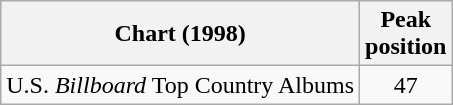<table class="wikitable">
<tr>
<th>Chart (1998)</th>
<th>Peak<br>position</th>
</tr>
<tr>
<td>U.S. <em>Billboard</em> Top Country Albums</td>
<td align="center">47</td>
</tr>
</table>
